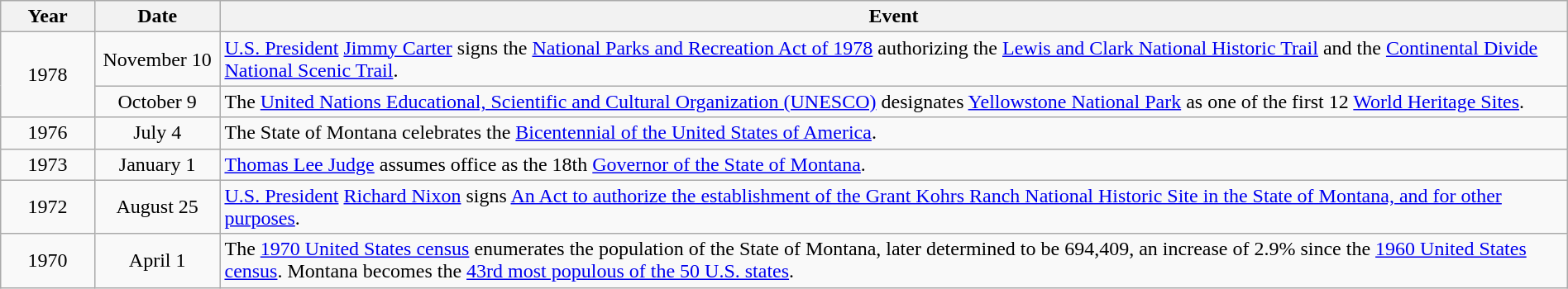<table class="wikitable" style="width:100%;">
<tr>
<th style="width:6%">Year</th>
<th style="width:8%">Date</th>
<th style="width:86%">Event</th>
</tr>
<tr>
<td align=center rowspan=2>1978</td>
<td align=center>November 10</td>
<td><a href='#'>U.S. President</a> <a href='#'>Jimmy Carter</a> signs the <a href='#'>National Parks and Recreation Act of 1978</a> authorizing the <a href='#'>Lewis and Clark National Historic Trail</a> and the <a href='#'>Continental Divide National Scenic Trail</a>.</td>
</tr>
<tr>
<td align=center>October 9</td>
<td>The <a href='#'>United Nations Educational, Scientific and Cultural Organization (UNESCO)</a> designates <a href='#'>Yellowstone National Park</a> as one of the first 12 <a href='#'>World Heritage Sites</a>.</td>
</tr>
<tr>
<td align=center rowspan=1>1976</td>
<td align=center>July 4</td>
<td>The State of Montana celebrates the <a href='#'>Bicentennial of the United States of America</a>.</td>
</tr>
<tr>
<td align=center rowspan=1>1973</td>
<td align=center>January 1</td>
<td><a href='#'>Thomas Lee Judge</a> assumes office as the 18th <a href='#'>Governor of the State of Montana</a>.</td>
</tr>
<tr>
<td align=center rowspan=1>1972</td>
<td align=center>August 25</td>
<td><a href='#'>U.S. President</a> <a href='#'>Richard Nixon</a> signs <a href='#'>An Act to authorize the establishment of the Grant Kohrs Ranch National Historic Site in the State of Montana, and for other purposes</a>.</td>
</tr>
<tr>
<td align=center rowspan=1>1970</td>
<td align=center>April 1</td>
<td>The <a href='#'>1970 United States census</a> enumerates the population of the State of Montana, later determined to be 694,409, an increase of 2.9% since the <a href='#'>1960 United States census</a>. Montana becomes the <a href='#'>43rd most populous of the 50 U.S. states</a>.</td>
</tr>
</table>
